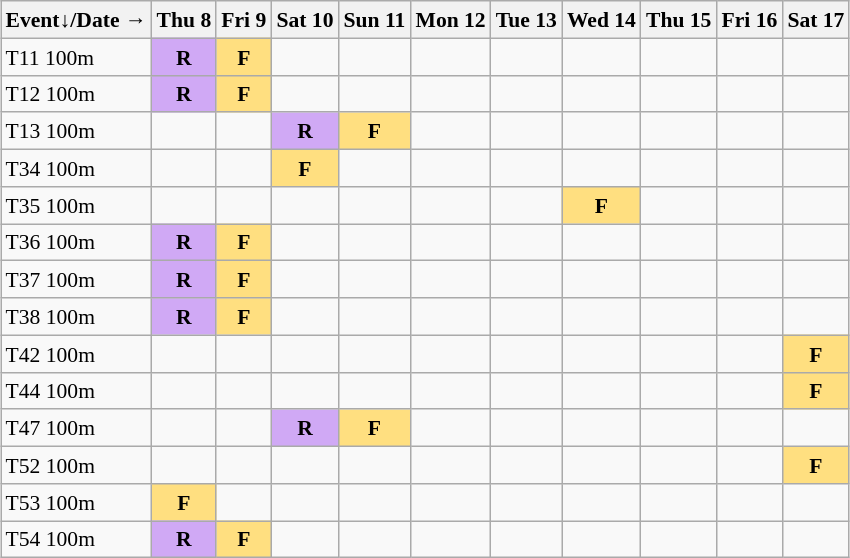<table class="wikitable" style="margin:0.5em auto; font-size:90%; line-height:1.25em;">
<tr align="center">
<th>Event↓/Date →</th>
<th>Thu 8</th>
<th>Fri 9</th>
<th>Sat 10</th>
<th>Sun 11</th>
<th>Mon 12</th>
<th>Tue 13</th>
<th>Wed 14</th>
<th>Thu 15</th>
<th>Fri 16</th>
<th>Sat 17</th>
</tr>
<tr align="center">
<td align="left">T11 100m</td>
<td bgcolor="#D0A9F5"><strong>R</strong></td>
<td bgcolor="#FFDF80"><strong>F</strong></td>
<td></td>
<td></td>
<td></td>
<td></td>
<td></td>
<td></td>
<td></td>
<td></td>
</tr>
<tr align="center">
<td align="left">T12 100m</td>
<td bgcolor="#D0A9F5"><strong>R</strong></td>
<td bgcolor="#FFDF80"><strong>F</strong></td>
<td></td>
<td></td>
<td></td>
<td></td>
<td></td>
<td></td>
<td></td>
<td></td>
</tr>
<tr align="center">
<td align="left">T13 100m</td>
<td></td>
<td></td>
<td bgcolor="#D0A9F5"><strong>R</strong></td>
<td bgcolor="#FFDF80"><strong>F</strong></td>
<td></td>
<td></td>
<td></td>
<td></td>
<td></td>
<td></td>
</tr>
<tr align="center">
<td align="left">T34 100m</td>
<td></td>
<td></td>
<td bgcolor="#FFDF80"><strong>F</strong></td>
<td></td>
<td></td>
<td></td>
<td></td>
<td></td>
<td></td>
<td></td>
</tr>
<tr align="center">
<td align="left">T35 100m</td>
<td></td>
<td></td>
<td></td>
<td></td>
<td></td>
<td></td>
<td bgcolor="#FFDF80"><strong>F</strong></td>
<td></td>
<td></td>
<td></td>
</tr>
<tr align="center">
<td align="left">T36 100m</td>
<td bgcolor="#D0A9F5"><strong>R</strong></td>
<td bgcolor="#FFDF80"><strong>F</strong></td>
<td></td>
<td></td>
<td></td>
<td></td>
<td></td>
<td></td>
<td></td>
<td></td>
</tr>
<tr align="center">
<td align="left">T37 100m</td>
<td bgcolor="#D0A9F5"><strong>R</strong></td>
<td bgcolor="#FFDF80"><strong>F</strong></td>
<td></td>
<td></td>
<td></td>
<td></td>
<td></td>
<td></td>
<td></td>
<td></td>
</tr>
<tr align="center">
<td align="left">T38 100m</td>
<td bgcolor="#D0A9F5"><strong>R</strong></td>
<td bgcolor="#FFDF80"><strong>F</strong></td>
<td></td>
<td></td>
<td></td>
<td></td>
<td></td>
<td></td>
<td></td>
<td></td>
</tr>
<tr align="center">
<td align="left">T42 100m</td>
<td></td>
<td></td>
<td></td>
<td></td>
<td></td>
<td></td>
<td></td>
<td></td>
<td></td>
<td bgcolor="#FFDF80"><strong>F</strong></td>
</tr>
<tr align="center">
<td align="left">T44 100m</td>
<td></td>
<td></td>
<td></td>
<td></td>
<td></td>
<td></td>
<td></td>
<td></td>
<td></td>
<td bgcolor="#FFDF80"><strong>F</strong></td>
</tr>
<tr align="center">
<td align="left">T47 100m</td>
<td></td>
<td></td>
<td bgcolor="#D0A9F5"><strong>R</strong></td>
<td bgcolor="#FFDF80"><strong>F</strong></td>
<td></td>
<td></td>
<td></td>
<td></td>
<td></td>
<td></td>
</tr>
<tr align="center">
<td align="left">T52 100m</td>
<td></td>
<td></td>
<td></td>
<td></td>
<td></td>
<td></td>
<td></td>
<td></td>
<td></td>
<td bgcolor="#FFDF80"><strong>F</strong></td>
</tr>
<tr align="center">
<td align="left">T53 100m</td>
<td bgcolor="#FFDF80"><strong>F</strong></td>
<td></td>
<td></td>
<td></td>
<td></td>
<td></td>
<td></td>
<td></td>
<td></td>
<td></td>
</tr>
<tr align="center">
<td align="left">T54 100m</td>
<td bgcolor="#D0A9F5"><strong>R</strong></td>
<td bgcolor="#FFDF80"><strong>F</strong></td>
<td></td>
<td></td>
<td></td>
<td></td>
<td></td>
<td></td>
<td></td>
<td></td>
</tr>
</table>
